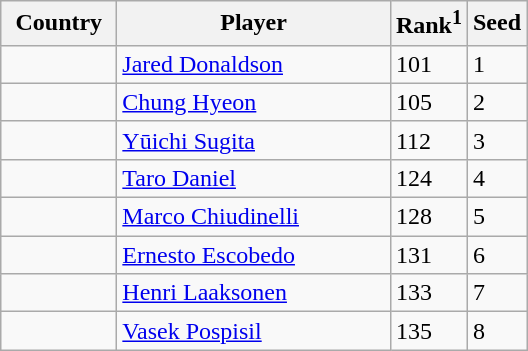<table class="sortable wikitable">
<tr>
<th width="70">Country</th>
<th width="175">Player</th>
<th>Rank<sup>1</sup></th>
<th>Seed</th>
</tr>
<tr>
<td></td>
<td><a href='#'>Jared Donaldson</a></td>
<td>101</td>
<td>1</td>
</tr>
<tr>
<td></td>
<td><a href='#'>Chung Hyeon</a></td>
<td>105</td>
<td>2</td>
</tr>
<tr>
<td></td>
<td><a href='#'>Yūichi Sugita</a></td>
<td>112</td>
<td>3</td>
</tr>
<tr>
<td></td>
<td><a href='#'>Taro Daniel</a></td>
<td>124</td>
<td>4</td>
</tr>
<tr>
<td></td>
<td><a href='#'>Marco Chiudinelli</a></td>
<td>128</td>
<td>5</td>
</tr>
<tr>
<td></td>
<td><a href='#'>Ernesto Escobedo</a></td>
<td>131</td>
<td>6</td>
</tr>
<tr>
<td></td>
<td><a href='#'>Henri Laaksonen</a></td>
<td>133</td>
<td>7</td>
</tr>
<tr>
<td></td>
<td><a href='#'>Vasek Pospisil</a></td>
<td>135</td>
<td>8</td>
</tr>
</table>
